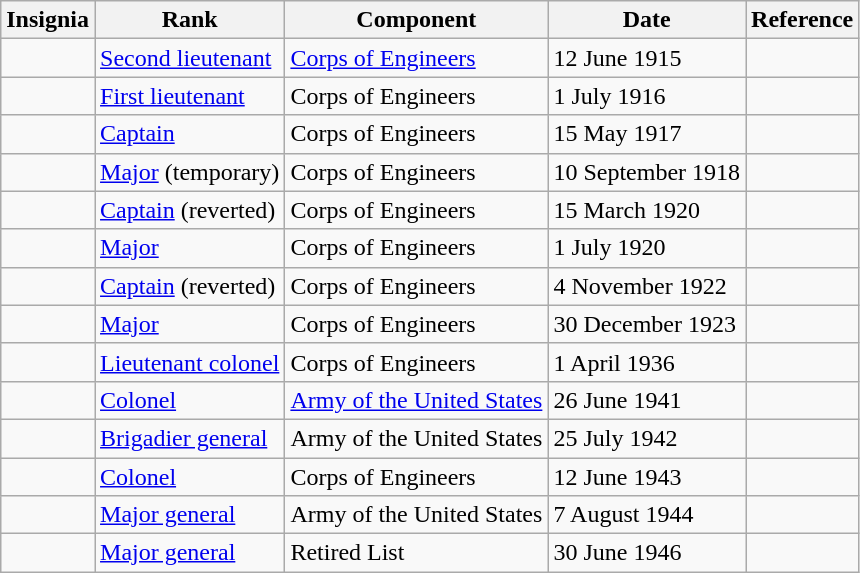<table class="wikitable">
<tr>
<th scope=col>Insignia</th>
<th scope=col>Rank</th>
<th scope=col>Component</th>
<th scope=col>Date</th>
<th scope=col>Reference</th>
</tr>
<tr>
<td></td>
<td><a href='#'>Second lieutenant</a></td>
<td><a href='#'>Corps of Engineers</a></td>
<td>12 June 1915</td>
<td></td>
</tr>
<tr>
<td></td>
<td><a href='#'>First lieutenant</a></td>
<td>Corps of Engineers</td>
<td>1 July 1916</td>
<td></td>
</tr>
<tr>
<td></td>
<td><a href='#'>Captain</a></td>
<td>Corps of Engineers</td>
<td>15 May 1917</td>
<td></td>
</tr>
<tr>
<td></td>
<td><a href='#'>Major</a> (temporary)</td>
<td>Corps of Engineers</td>
<td>10 September 1918</td>
<td></td>
</tr>
<tr>
<td></td>
<td><a href='#'>Captain</a> (reverted)</td>
<td>Corps of Engineers</td>
<td>15 March 1920</td>
<td></td>
</tr>
<tr>
<td></td>
<td><a href='#'>Major</a></td>
<td>Corps of Engineers</td>
<td>1 July 1920</td>
<td></td>
</tr>
<tr>
<td></td>
<td><a href='#'>Captain</a> (reverted)</td>
<td>Corps of Engineers</td>
<td>4 November 1922</td>
<td></td>
</tr>
<tr>
<td></td>
<td><a href='#'>Major</a></td>
<td>Corps of Engineers</td>
<td>30 December 1923</td>
<td></td>
</tr>
<tr>
<td></td>
<td><a href='#'>Lieutenant colonel</a></td>
<td>Corps of Engineers</td>
<td>1 April 1936</td>
<td></td>
</tr>
<tr>
<td></td>
<td><a href='#'>Colonel</a></td>
<td><a href='#'>Army of the United States</a></td>
<td>26 June 1941</td>
<td></td>
</tr>
<tr>
<td></td>
<td><a href='#'>Brigadier general</a></td>
<td>Army of the United States</td>
<td>25 July 1942</td>
<td></td>
</tr>
<tr>
<td></td>
<td><a href='#'>Colonel</a></td>
<td>Corps of Engineers</td>
<td>12 June 1943</td>
<td></td>
</tr>
<tr>
<td></td>
<td><a href='#'>Major general</a></td>
<td>Army of the United States</td>
<td>7 August 1944</td>
<td></td>
</tr>
<tr>
<td></td>
<td><a href='#'>Major general</a></td>
<td>Retired List</td>
<td>30 June 1946</td>
<td></td>
</tr>
</table>
